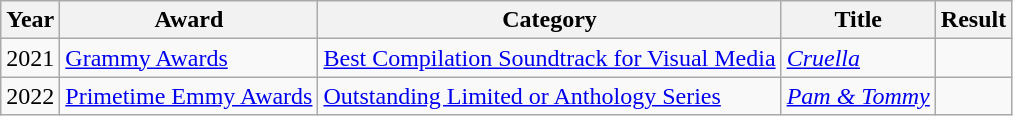<table class="wikitable">
<tr>
<th>Year</th>
<th>Award</th>
<th>Category</th>
<th>Title</th>
<th>Result</th>
</tr>
<tr>
<td>2021</td>
<td><a href='#'>Grammy Awards</a></td>
<td><a href='#'>Best Compilation Soundtrack for Visual Media</a></td>
<td><em><a href='#'>Cruella</a></em></td>
<td></td>
</tr>
<tr>
<td>2022</td>
<td><a href='#'>Primetime Emmy Awards</a></td>
<td><a href='#'>Outstanding Limited or Anthology Series</a></td>
<td><em><a href='#'>Pam & Tommy</a></em></td>
<td></td>
</tr>
</table>
